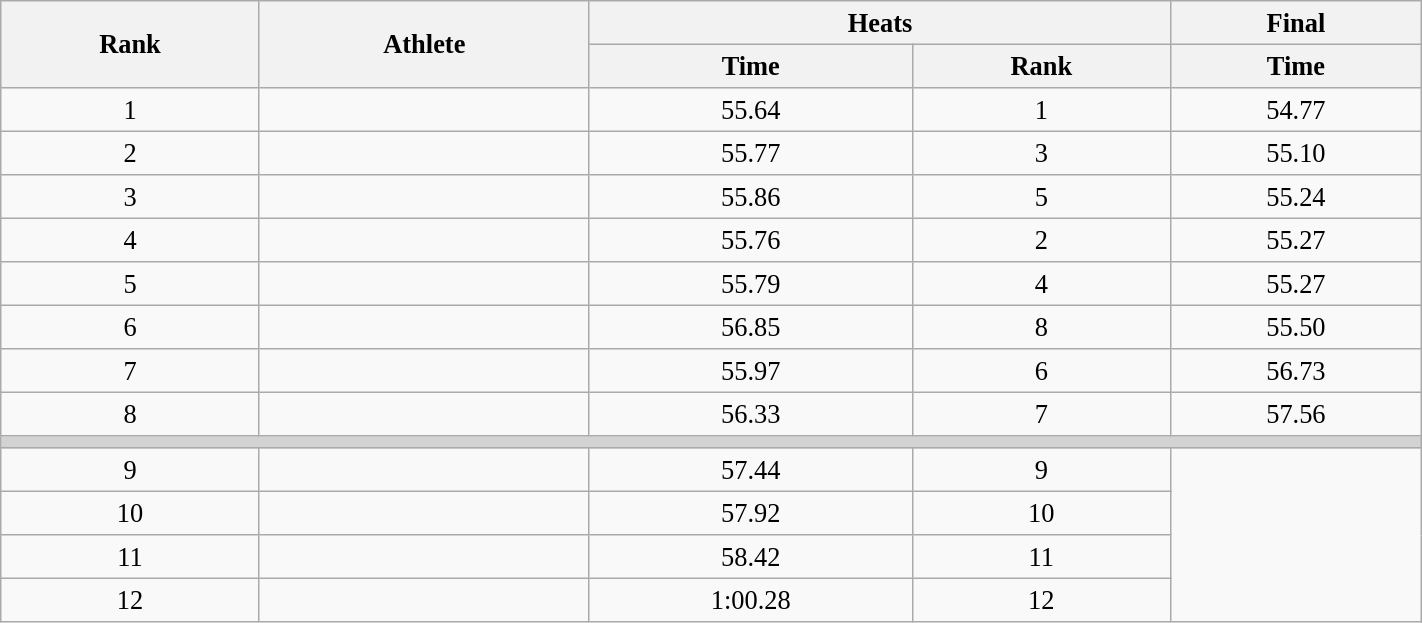<table class="wikitable" style=" text-align:center; font-size:110%;" width="75%">
<tr>
<th rowspan="2">Rank</th>
<th rowspan="2">Athlete</th>
<th colspan="2">Heats</th>
<th>Final</th>
</tr>
<tr>
<th>Time</th>
<th>Rank</th>
<th>Time</th>
</tr>
<tr>
<td>1</td>
<td align=left></td>
<td>55.64</td>
<td>1</td>
<td>54.77</td>
</tr>
<tr>
<td>2</td>
<td align=left></td>
<td>55.77</td>
<td>3</td>
<td>55.10</td>
</tr>
<tr>
<td>3</td>
<td align=left></td>
<td>55.86</td>
<td>5</td>
<td>55.24</td>
</tr>
<tr>
<td>4</td>
<td align=left></td>
<td>55.76</td>
<td>2</td>
<td>55.27</td>
</tr>
<tr>
<td>5</td>
<td align=left></td>
<td>55.79</td>
<td>4</td>
<td>55.27</td>
</tr>
<tr>
<td>6</td>
<td align=left></td>
<td>56.85</td>
<td>8</td>
<td>55.50</td>
</tr>
<tr>
<td>7</td>
<td align=left></td>
<td>55.97</td>
<td>6</td>
<td>56.73</td>
</tr>
<tr>
<td>8</td>
<td align=left></td>
<td>56.33</td>
<td>7</td>
<td>57.56</td>
</tr>
<tr>
<td colspan=5 bgcolor=lightgray></td>
</tr>
<tr>
<td>9</td>
<td align=left></td>
<td>57.44</td>
<td>9</td>
</tr>
<tr>
<td>10</td>
<td align=left></td>
<td>57.92</td>
<td>10</td>
</tr>
<tr>
<td>11</td>
<td align=left></td>
<td>58.42 </td>
<td>11</td>
</tr>
<tr>
<td>12</td>
<td align=left></td>
<td>1:00.28</td>
<td>12</td>
</tr>
</table>
